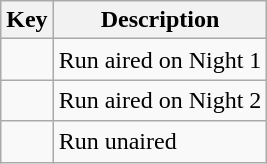<table class="wikitable">
<tr>
<th scope="col">Key</th>
<th scope="col">Description</th>
</tr>
<tr>
<td style="text-align:center; height:20px; width:20px"></td>
<td>Run aired on Night 1</td>
</tr>
<tr>
<td style="text-align:center; height:20px; width:20px"></td>
<td>Run aired on Night 2</td>
</tr>
<tr>
<td style="text-align:center; height:20px; width:20px"></td>
<td>Run unaired</td>
</tr>
</table>
